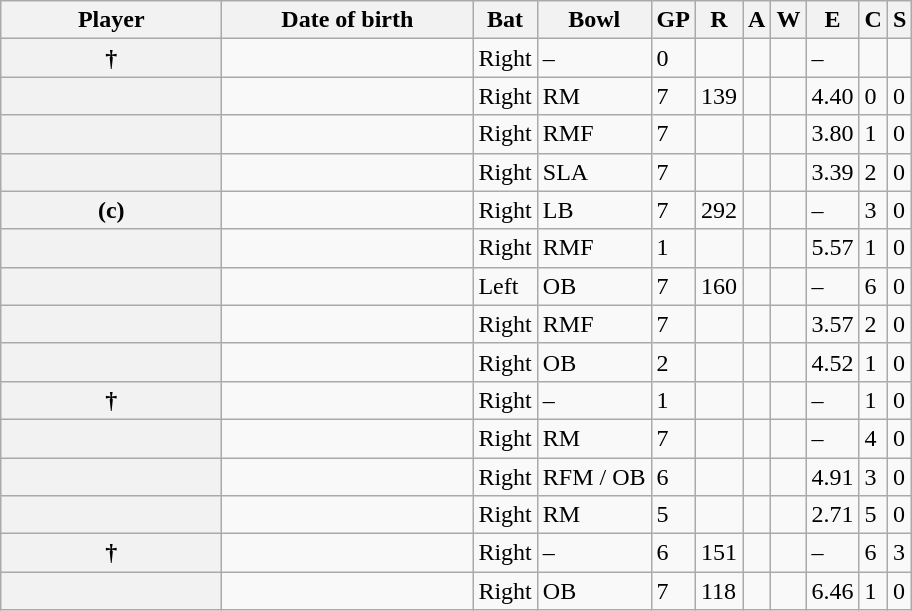<table class="wikitable sortable plainrowheaders">
<tr>
<th scope="col" width="140">Player</th>
<th scope="col" width="160">Date of birth</th>
<th scope="col">Bat</th>
<th scope="col">Bowl</th>
<th scope="col">GP</th>
<th scope="col">R</th>
<th scope="col">A</th>
<th scope="col">W</th>
<th scope="col">E</th>
<th scope="col">C</th>
<th scope="col">S</th>
</tr>
<tr>
<th scope="row">†</th>
<td></td>
<td>Right</td>
<td>–</td>
<td>0</td>
<td></td>
<td></td>
<td></td>
<td>–</td>
<td></td>
<td></td>
</tr>
<tr>
<th scope="row"></th>
<td></td>
<td>Right</td>
<td>RM</td>
<td>7</td>
<td>139</td>
<td></td>
<td></td>
<td>4.40</td>
<td>0</td>
<td>0</td>
</tr>
<tr>
<th scope="row"></th>
<td></td>
<td>Right</td>
<td>RMF</td>
<td>7</td>
<td></td>
<td></td>
<td></td>
<td>3.80</td>
<td>1</td>
<td>0</td>
</tr>
<tr>
<th scope="row"></th>
<td></td>
<td>Right</td>
<td>SLA</td>
<td>7</td>
<td></td>
<td></td>
<td></td>
<td>3.39</td>
<td>2</td>
<td>0</td>
</tr>
<tr>
<th scope="row"> (c)</th>
<td></td>
<td>Right</td>
<td>LB</td>
<td>7</td>
<td>292</td>
<td></td>
<td></td>
<td>–</td>
<td>3</td>
<td>0</td>
</tr>
<tr>
<th scope="row"></th>
<td></td>
<td>Right</td>
<td>RMF</td>
<td>1</td>
<td></td>
<td></td>
<td></td>
<td>5.57</td>
<td>1</td>
<td>0</td>
</tr>
<tr>
<th scope="row"></th>
<td></td>
<td>Left</td>
<td>OB</td>
<td>7</td>
<td>160</td>
<td></td>
<td></td>
<td>–</td>
<td>6</td>
<td>0</td>
</tr>
<tr>
<th scope="row"></th>
<td></td>
<td>Right</td>
<td>RMF</td>
<td>7</td>
<td></td>
<td></td>
<td></td>
<td>3.57</td>
<td>2</td>
<td>0</td>
</tr>
<tr>
<th scope="row"></th>
<td></td>
<td>Right</td>
<td>OB</td>
<td>2</td>
<td></td>
<td></td>
<td></td>
<td>4.52</td>
<td>1</td>
<td>0</td>
</tr>
<tr>
<th scope="row">†</th>
<td></td>
<td>Right</td>
<td>–</td>
<td>1</td>
<td></td>
<td></td>
<td></td>
<td>–</td>
<td>1</td>
<td>0</td>
</tr>
<tr>
<th scope="row"></th>
<td></td>
<td>Right</td>
<td>RM</td>
<td>7</td>
<td></td>
<td></td>
<td></td>
<td>–</td>
<td>4</td>
<td>0</td>
</tr>
<tr>
<th scope="row"></th>
<td></td>
<td>Right</td>
<td>RFM / OB</td>
<td>6</td>
<td></td>
<td></td>
<td></td>
<td>4.91</td>
<td>3</td>
<td>0</td>
</tr>
<tr>
<th scope="row"></th>
<td></td>
<td>Right</td>
<td>RM</td>
<td>5</td>
<td></td>
<td></td>
<td></td>
<td>2.71</td>
<td>5</td>
<td>0</td>
</tr>
<tr>
<th scope="row">†</th>
<td></td>
<td>Right</td>
<td>–</td>
<td>6</td>
<td>151</td>
<td></td>
<td></td>
<td>–</td>
<td>6</td>
<td>3</td>
</tr>
<tr>
<th scope="row"></th>
<td></td>
<td>Right</td>
<td>OB</td>
<td>7</td>
<td>118</td>
<td></td>
<td></td>
<td>6.46</td>
<td>1</td>
<td>0</td>
</tr>
</table>
